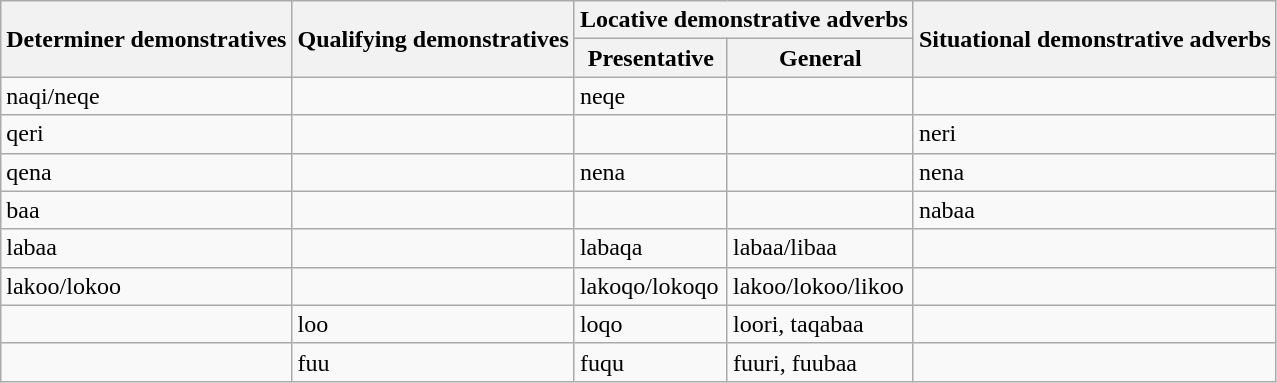<table class="wikitable">
<tr>
<th rowspan="2">Determiner demonstratives</th>
<th rowspan="2">Qualifying demonstratives</th>
<th colspan="2">Locative demonstrative adverbs</th>
<th rowspan="2">Situational demonstrative adverbs</th>
</tr>
<tr>
<th>Presentative</th>
<th>General</th>
</tr>
<tr>
<td>naqi/neqe</td>
<td></td>
<td>neqe</td>
<td></td>
<td></td>
</tr>
<tr>
<td>qeri</td>
<td></td>
<td></td>
<td></td>
<td>neri</td>
</tr>
<tr>
<td>qena</td>
<td></td>
<td>nena</td>
<td></td>
<td>nena</td>
</tr>
<tr>
<td>baa</td>
<td></td>
<td></td>
<td></td>
<td>nabaa</td>
</tr>
<tr>
<td>labaa</td>
<td></td>
<td>labaqa</td>
<td>labaa/libaa</td>
<td></td>
</tr>
<tr>
<td>lakoo/lokoo</td>
<td></td>
<td>lakoqo/lokoqo</td>
<td>lakoo/lokoo/likoo</td>
<td></td>
</tr>
<tr>
<td></td>
<td>loo</td>
<td>loqo</td>
<td>loori, taqabaa</td>
<td></td>
</tr>
<tr>
<td></td>
<td>fuu</td>
<td>fuqu</td>
<td>fuuri, fuubaa</td>
<td></td>
</tr>
</table>
